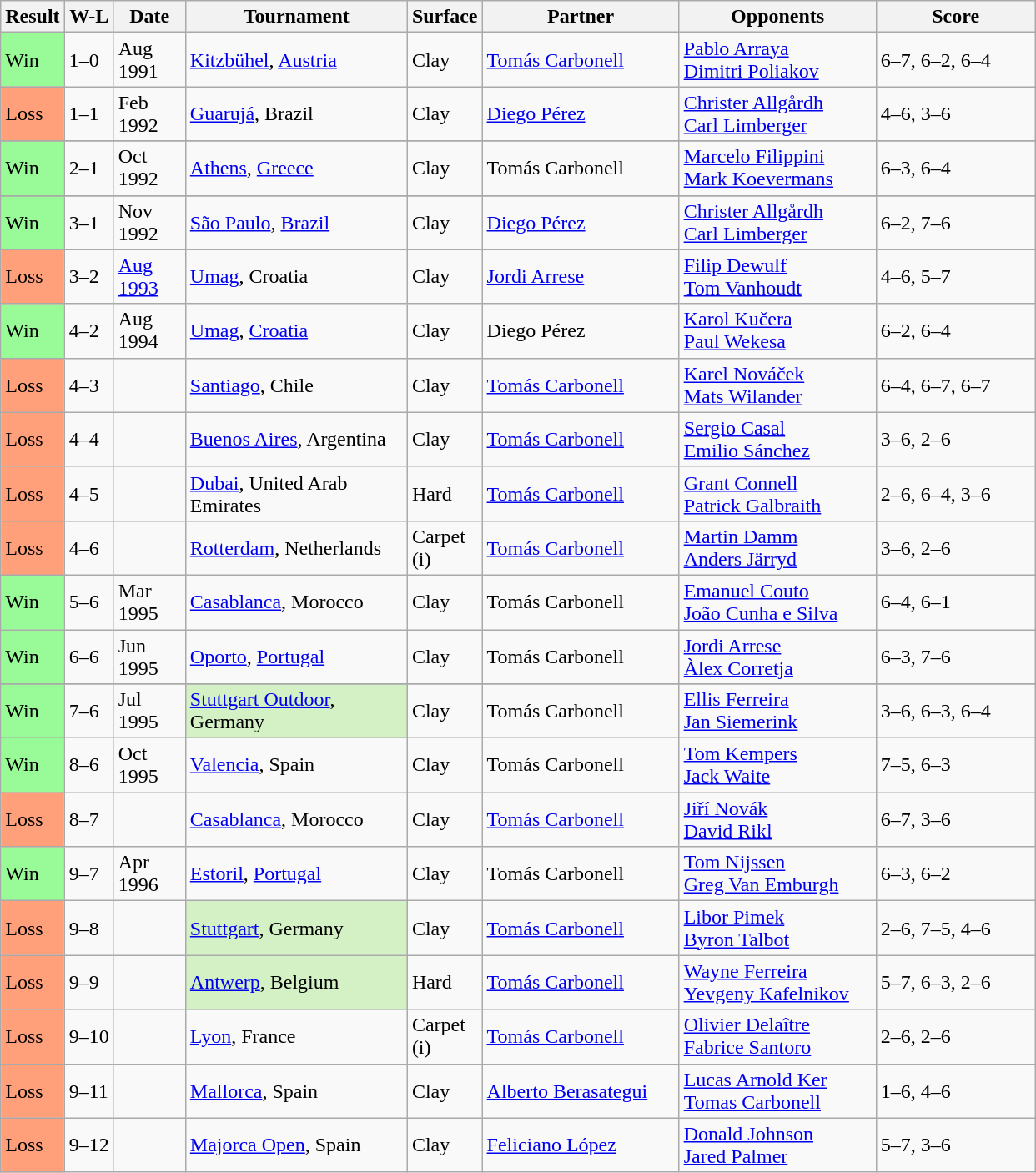<table class="sortable wikitable">
<tr>
<th>Result</th>
<th>W-L</th>
<th style="width:50px">Date</th>
<th style="width:170px">Tournament</th>
<th style="width:50px">Surface</th>
<th style="width:150px">Partner</th>
<th style="width:150px">Opponents</th>
<th style="width:120px" class="unsortable">Score</th>
</tr>
<tr>
<td style="background:#98fb98;">Win</td>
<td>1–0</td>
<td>Aug 1991</td>
<td><a href='#'>Kitzbühel</a>, <a href='#'>Austria</a></td>
<td>Clay</td>
<td> <a href='#'>Tomás Carbonell</a></td>
<td> <a href='#'>Pablo Arraya</a><br> <a href='#'>Dimitri Poliakov</a></td>
<td>6–7, 6–2, 6–4</td>
</tr>
<tr>
<td style="background:#ffa07a;">Loss</td>
<td>1–1</td>
<td>Feb 1992</td>
<td><a href='#'>Guarujá</a>, Brazil</td>
<td>Clay</td>
<td> <a href='#'>Diego Pérez</a></td>
<td> <a href='#'>Christer Allgårdh</a><br> <a href='#'>Carl Limberger</a></td>
<td>4–6, 3–6</td>
</tr>
<tr>
</tr>
<tr>
<td style="background:#98fb98;">Win</td>
<td>2–1</td>
<td>Oct 1992</td>
<td><a href='#'>Athens</a>, <a href='#'>Greece</a></td>
<td>Clay</td>
<td> Tomás Carbonell</td>
<td> <a href='#'>Marcelo Filippini</a><br> <a href='#'>Mark Koevermans</a></td>
<td>6–3, 6–4</td>
</tr>
<tr>
</tr>
<tr>
<td style="background:#98fb98;">Win</td>
<td>3–1</td>
<td>Nov 1992</td>
<td><a href='#'>São Paulo</a>, <a href='#'>Brazil</a></td>
<td>Clay</td>
<td> <a href='#'>Diego Pérez</a></td>
<td> <a href='#'>Christer Allgårdh</a><br> <a href='#'>Carl Limberger</a></td>
<td>6–2, 7–6</td>
</tr>
<tr>
<td style="background:#ffa07a;">Loss</td>
<td>3–2</td>
<td><a href='#'>Aug 1993</a></td>
<td><a href='#'>Umag</a>, Croatia</td>
<td>Clay</td>
<td> <a href='#'>Jordi Arrese</a></td>
<td> <a href='#'>Filip Dewulf</a> <br>  <a href='#'>Tom Vanhoudt</a></td>
<td>4–6, 5–7</td>
</tr>
<tr>
<td style="background:#98fb98;">Win</td>
<td>4–2</td>
<td>Aug 1994</td>
<td><a href='#'>Umag</a>, <a href='#'>Croatia</a></td>
<td>Clay</td>
<td> Diego Pérez</td>
<td> <a href='#'>Karol Kučera</a><br> <a href='#'>Paul Wekesa</a></td>
<td>6–2, 6–4</td>
</tr>
<tr>
<td style="background:#ffa07a;">Loss</td>
<td>4–3</td>
<td><a href='#'></a></td>
<td><a href='#'>Santiago</a>, Chile</td>
<td>Clay</td>
<td> <a href='#'>Tomás Carbonell</a></td>
<td> <a href='#'>Karel Nováček</a> <br>  <a href='#'>Mats Wilander</a></td>
<td>6–4, 6–7, 6–7</td>
</tr>
<tr>
<td style="background:#ffa07a;">Loss</td>
<td>4–4</td>
<td><a href='#'></a></td>
<td><a href='#'>Buenos Aires</a>, Argentina</td>
<td>Clay</td>
<td> <a href='#'>Tomás Carbonell</a></td>
<td> <a href='#'>Sergio Casal</a> <br>  <a href='#'>Emilio Sánchez</a></td>
<td>3–6, 2–6</td>
</tr>
<tr>
<td style="background:#ffa07a;">Loss</td>
<td>4–5</td>
<td><a href='#'></a></td>
<td><a href='#'>Dubai</a>, United Arab Emirates</td>
<td>Hard</td>
<td> <a href='#'>Tomás Carbonell</a></td>
<td> <a href='#'>Grant Connell</a> <br>  <a href='#'>Patrick Galbraith</a></td>
<td>2–6, 6–4, 3–6</td>
</tr>
<tr>
<td style="background:#ffa07a;">Loss</td>
<td>4–6</td>
<td><a href='#'></a></td>
<td><a href='#'>Rotterdam</a>, Netherlands</td>
<td>Carpet (i)</td>
<td> <a href='#'>Tomás Carbonell</a></td>
<td> <a href='#'>Martin Damm</a> <br>  <a href='#'>Anders Järryd</a></td>
<td>3–6, 2–6</td>
</tr>
<tr>
<td style="background:#98fb98;">Win</td>
<td>5–6</td>
<td>Mar 1995</td>
<td><a href='#'>Casablanca</a>, Morocco</td>
<td>Clay</td>
<td> Tomás Carbonell</td>
<td> <a href='#'>Emanuel Couto</a><br> <a href='#'>João Cunha e Silva</a></td>
<td>6–4, 6–1</td>
</tr>
<tr>
<td style="background:#98fb98;">Win</td>
<td>6–6</td>
<td>Jun 1995</td>
<td><a href='#'>Oporto</a>, <a href='#'>Portugal</a></td>
<td>Clay</td>
<td> Tomás Carbonell</td>
<td> <a href='#'>Jordi Arrese</a><br> <a href='#'>Àlex Corretja</a></td>
<td>6–3, 7–6</td>
</tr>
<tr>
</tr>
<tr>
<td style="background:#98fb98;">Win</td>
<td>7–6</td>
<td>Jul 1995</td>
<td style="background:#d4f1c5;"><a href='#'>Stuttgart Outdoor</a>, Germany</td>
<td>Clay</td>
<td> Tomás Carbonell</td>
<td> <a href='#'>Ellis Ferreira</a><br> <a href='#'>Jan Siemerink</a></td>
<td>3–6, 6–3, 6–4</td>
</tr>
<tr>
<td style="background:#98fb98;">Win</td>
<td>8–6</td>
<td>Oct 1995</td>
<td><a href='#'>Valencia</a>, Spain</td>
<td>Clay</td>
<td> Tomás Carbonell</td>
<td> <a href='#'>Tom Kempers</a><br> <a href='#'>Jack Waite</a></td>
<td>7–5, 6–3</td>
</tr>
<tr>
<td style="background:#ffa07a;">Loss</td>
<td>8–7</td>
<td><a href='#'></a></td>
<td><a href='#'>Casablanca</a>, Morocco</td>
<td>Clay</td>
<td> <a href='#'>Tomás Carbonell</a></td>
<td> <a href='#'>Jiří Novák</a> <br>  <a href='#'>David Rikl</a></td>
<td>6–7, 3–6</td>
</tr>
<tr>
<td style="background:#98fb98;">Win</td>
<td>9–7</td>
<td>Apr 1996</td>
<td><a href='#'>Estoril</a>, <a href='#'>Portugal</a></td>
<td>Clay</td>
<td> Tomás Carbonell</td>
<td> <a href='#'>Tom Nijssen</a><br> <a href='#'>Greg Van Emburgh</a></td>
<td>6–3, 6–2</td>
</tr>
<tr>
<td style="background:#ffa07a;">Loss</td>
<td>9–8</td>
<td><a href='#'></a></td>
<td style="background:#d4f1c5;"><a href='#'>Stuttgart</a>, Germany</td>
<td>Clay</td>
<td> <a href='#'>Tomás Carbonell</a></td>
<td> <a href='#'>Libor Pimek</a> <br>  <a href='#'>Byron Talbot</a></td>
<td>2–6, 7–5, 4–6</td>
</tr>
<tr>
<td style="background:#ffa07a;">Loss</td>
<td>9–9</td>
<td><a href='#'></a></td>
<td style="background:#d4f1c5;"><a href='#'>Antwerp</a>, Belgium</td>
<td>Hard</td>
<td> <a href='#'>Tomás Carbonell</a></td>
<td> <a href='#'>Wayne Ferreira</a> <br>  <a href='#'>Yevgeny Kafelnikov</a></td>
<td>5–7, 6–3, 2–6</td>
</tr>
<tr>
<td style="background:#ffa07a;">Loss</td>
<td>9–10</td>
<td><a href='#'></a></td>
<td><a href='#'>Lyon</a>, France</td>
<td>Carpet (i)</td>
<td> <a href='#'>Tomás Carbonell</a></td>
<td> <a href='#'>Olivier Delaître</a> <br>  <a href='#'>Fabrice Santoro</a></td>
<td>2–6, 2–6</td>
</tr>
<tr>
<td style="background:#ffa07a;">Loss</td>
<td>9–11</td>
<td><a href='#'></a></td>
<td><a href='#'>Mallorca</a>, Spain</td>
<td>Clay</td>
<td> <a href='#'>Alberto Berasategui</a></td>
<td> <a href='#'>Lucas Arnold Ker</a> <br>  <a href='#'>Tomas Carbonell</a></td>
<td>1–6, 4–6</td>
</tr>
<tr>
<td style="background:#ffa07a;">Loss</td>
<td>9–12</td>
<td><a href='#'></a></td>
<td><a href='#'>Majorca Open</a>, Spain</td>
<td>Clay</td>
<td> <a href='#'>Feliciano López</a></td>
<td> <a href='#'>Donald Johnson</a><br> <a href='#'>Jared Palmer</a></td>
<td>5–7, 3–6</td>
</tr>
</table>
